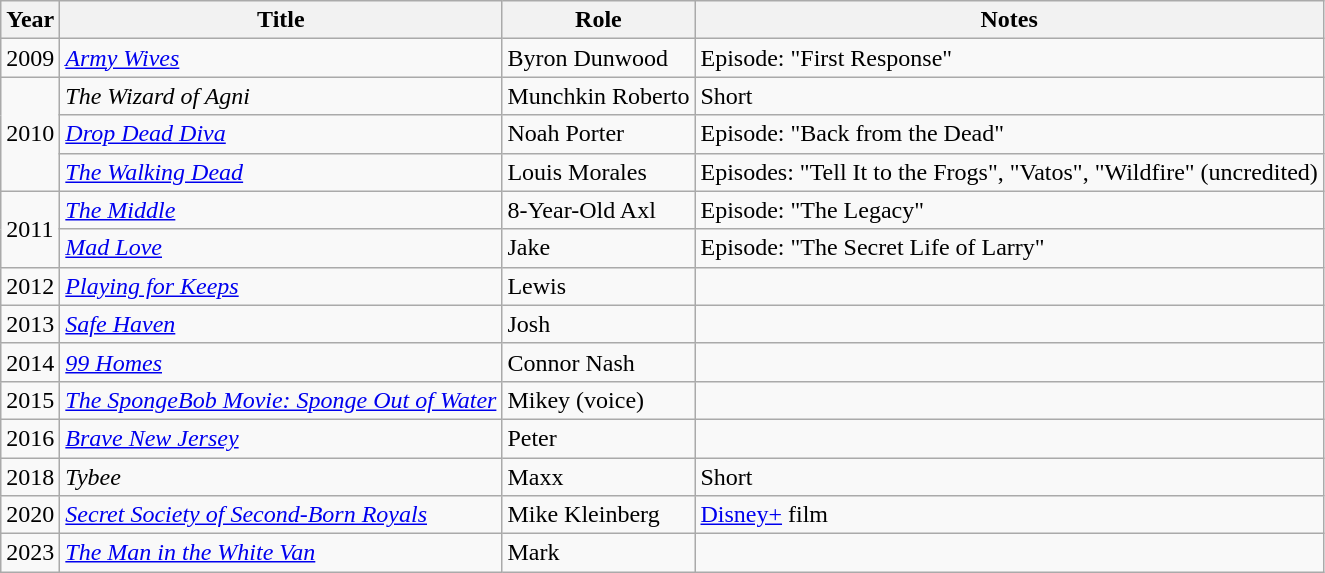<table class="wikitable sortable">
<tr>
<th>Year</th>
<th>Title</th>
<th>Role</th>
<th>Notes</th>
</tr>
<tr>
<td>2009</td>
<td><em><a href='#'>Army Wives</a></em></td>
<td>Byron Dunwood</td>
<td>Episode: "First Response"</td>
</tr>
<tr>
<td rowspan="3">2010</td>
<td><em>The Wizard of Agni</em></td>
<td>Munchkin Roberto</td>
<td>Short</td>
</tr>
<tr>
<td><em><a href='#'>Drop Dead Diva</a></em></td>
<td>Noah Porter</td>
<td>Episode: "Back from the Dead"</td>
</tr>
<tr>
<td><em><a href='#'>The Walking Dead</a></em></td>
<td>Louis Morales</td>
<td>Episodes: "Tell It to the Frogs", "Vatos", "Wildfire" (uncredited)</td>
</tr>
<tr>
<td rowspan="2">2011</td>
<td><em><a href='#'>The Middle</a></em></td>
<td>8-Year-Old Axl</td>
<td>Episode: "The Legacy"</td>
</tr>
<tr>
<td><em><a href='#'>Mad Love</a></em></td>
<td>Jake</td>
<td>Episode: "The Secret Life of Larry"</td>
</tr>
<tr>
<td>2012</td>
<td><em><a href='#'>Playing for Keeps</a></em></td>
<td>Lewis</td>
<td></td>
</tr>
<tr>
<td>2013</td>
<td><em><a href='#'>Safe Haven</a></em></td>
<td>Josh</td>
<td></td>
</tr>
<tr>
<td>2014</td>
<td><em><a href='#'>99 Homes</a></em></td>
<td>Connor Nash</td>
<td></td>
</tr>
<tr>
<td>2015</td>
<td><em><a href='#'>The SpongeBob Movie: Sponge Out of Water</a></em></td>
<td>Mikey (voice)</td>
<td></td>
</tr>
<tr>
<td>2016</td>
<td><em><a href='#'>Brave New Jersey</a></em></td>
<td>Peter</td>
<td></td>
</tr>
<tr>
<td>2018</td>
<td><em>Tybee</em></td>
<td>Maxx</td>
<td>Short</td>
</tr>
<tr>
<td>2020</td>
<td><em><a href='#'>Secret Society of Second-Born Royals</a></em></td>
<td>Mike Kleinberg</td>
<td><a href='#'>Disney+</a> film</td>
</tr>
<tr>
<td>2023</td>
<td><em><a href='#'>The Man in the White Van</a></em></td>
<td>Mark</td>
<td></td>
</tr>
</table>
